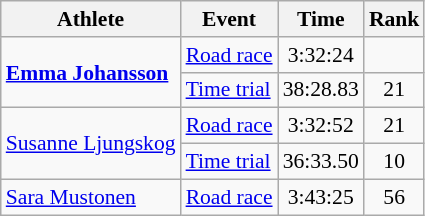<table class=wikitable style="font-size:90%">
<tr>
<th>Athlete</th>
<th>Event</th>
<th>Time</th>
<th>Rank</th>
</tr>
<tr align=center>
<td align=left rowspan=2><strong><a href='#'>Emma Johansson</a></strong></td>
<td align=left><a href='#'>Road race</a></td>
<td>3:32:24</td>
<td></td>
</tr>
<tr align=center>
<td align=left><a href='#'>Time trial</a></td>
<td>38:28.83</td>
<td>21</td>
</tr>
<tr align=center>
<td align=left rowspan=2><a href='#'>Susanne Ljungskog</a></td>
<td align=left><a href='#'>Road race</a></td>
<td>3:32:52</td>
<td>21</td>
</tr>
<tr align=center>
<td align=left><a href='#'>Time trial</a></td>
<td>36:33.50</td>
<td>10</td>
</tr>
<tr align=center>
<td align=left><a href='#'>Sara Mustonen</a></td>
<td align=left><a href='#'>Road race</a></td>
<td>3:43:25</td>
<td>56</td>
</tr>
</table>
